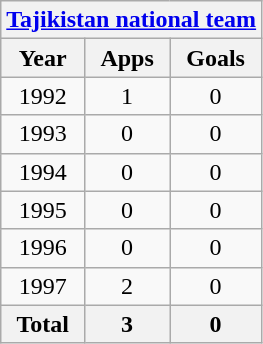<table class="wikitable" style="text-align:center">
<tr>
<th colspan=3><a href='#'>Tajikistan national team</a></th>
</tr>
<tr>
<th>Year</th>
<th>Apps</th>
<th>Goals</th>
</tr>
<tr>
<td>1992</td>
<td>1</td>
<td>0</td>
</tr>
<tr>
<td>1993</td>
<td>0</td>
<td>0</td>
</tr>
<tr>
<td>1994</td>
<td>0</td>
<td>0</td>
</tr>
<tr>
<td>1995</td>
<td>0</td>
<td>0</td>
</tr>
<tr>
<td>1996</td>
<td>0</td>
<td>0</td>
</tr>
<tr>
<td>1997</td>
<td>2</td>
<td>0</td>
</tr>
<tr>
<th>Total</th>
<th>3</th>
<th>0</th>
</tr>
</table>
